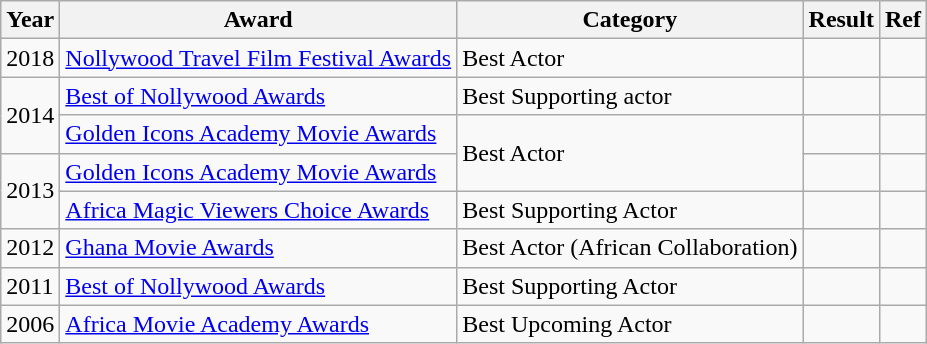<table class="wikitable sortable">
<tr>
<th>Year</th>
<th>Award</th>
<th>Category</th>
<th>Result</th>
<th>Ref</th>
</tr>
<tr>
<td>2018</td>
<td><a href='#'>Nollywood Travel Film Festival Awards</a></td>
<td>Best Actor</td>
<td></td>
<td></td>
</tr>
<tr>
<td rowspan="2">2014</td>
<td><a href='#'>Best of Nollywood Awards</a></td>
<td>Best Supporting actor</td>
<td></td>
<td></td>
</tr>
<tr>
<td><a href='#'>Golden Icons Academy Movie Awards</a></td>
<td rowspan="2">Best Actor</td>
<td></td>
<td></td>
</tr>
<tr>
<td rowspan="2">2013</td>
<td><a href='#'>Golden Icons Academy Movie Awards</a></td>
<td></td>
<td></td>
</tr>
<tr>
<td><a href='#'>Africa Magic Viewers Choice Awards</a></td>
<td>Best Supporting Actor</td>
<td></td>
<td></td>
</tr>
<tr>
<td>2012</td>
<td><a href='#'>Ghana Movie Awards</a></td>
<td>Best Actor (African Collaboration)</td>
<td></td>
<td></td>
</tr>
<tr>
<td>2011</td>
<td><a href='#'>Best of Nollywood Awards</a></td>
<td>Best Supporting Actor</td>
<td></td>
<td></td>
</tr>
<tr>
<td>2006</td>
<td><a href='#'>Africa Movie Academy Awards</a></td>
<td>Best Upcoming Actor</td>
<td></td>
<td></td>
</tr>
</table>
